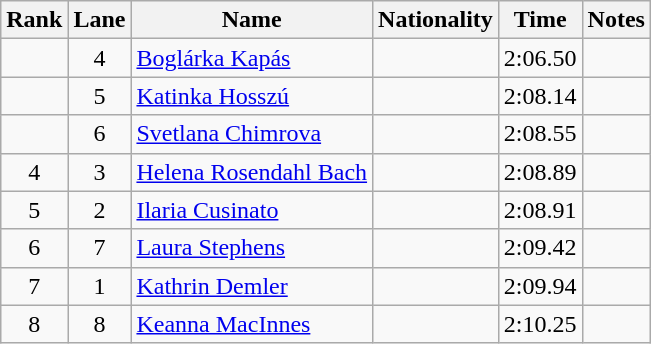<table class="wikitable sortable" style="text-align:center">
<tr>
<th>Rank</th>
<th>Lane</th>
<th>Name</th>
<th>Nationality</th>
<th>Time</th>
<th>Notes</th>
</tr>
<tr>
<td></td>
<td>4</td>
<td align=left><a href='#'>Boglárka Kapás</a></td>
<td align=left></td>
<td>2:06.50</td>
<td></td>
</tr>
<tr>
<td></td>
<td>5</td>
<td align=left><a href='#'>Katinka Hosszú</a></td>
<td align=left></td>
<td>2:08.14</td>
<td></td>
</tr>
<tr>
<td></td>
<td>6</td>
<td align=left><a href='#'>Svetlana Chimrova</a></td>
<td align=left></td>
<td>2:08.55</td>
<td></td>
</tr>
<tr>
<td>4</td>
<td>3</td>
<td align=left><a href='#'>Helena Rosendahl Bach</a></td>
<td align=left></td>
<td>2:08.89</td>
<td></td>
</tr>
<tr>
<td>5</td>
<td>2</td>
<td align=left><a href='#'>Ilaria Cusinato</a></td>
<td align=left></td>
<td>2:08.91</td>
<td></td>
</tr>
<tr>
<td>6</td>
<td>7</td>
<td align=left><a href='#'>Laura Stephens</a></td>
<td align=left></td>
<td>2:09.42</td>
<td></td>
</tr>
<tr>
<td>7</td>
<td>1</td>
<td align=left><a href='#'>Kathrin Demler</a></td>
<td align=left></td>
<td>2:09.94</td>
<td></td>
</tr>
<tr>
<td>8</td>
<td>8</td>
<td align=left><a href='#'>Keanna MacInnes</a></td>
<td align=left></td>
<td>2:10.25</td>
<td></td>
</tr>
</table>
